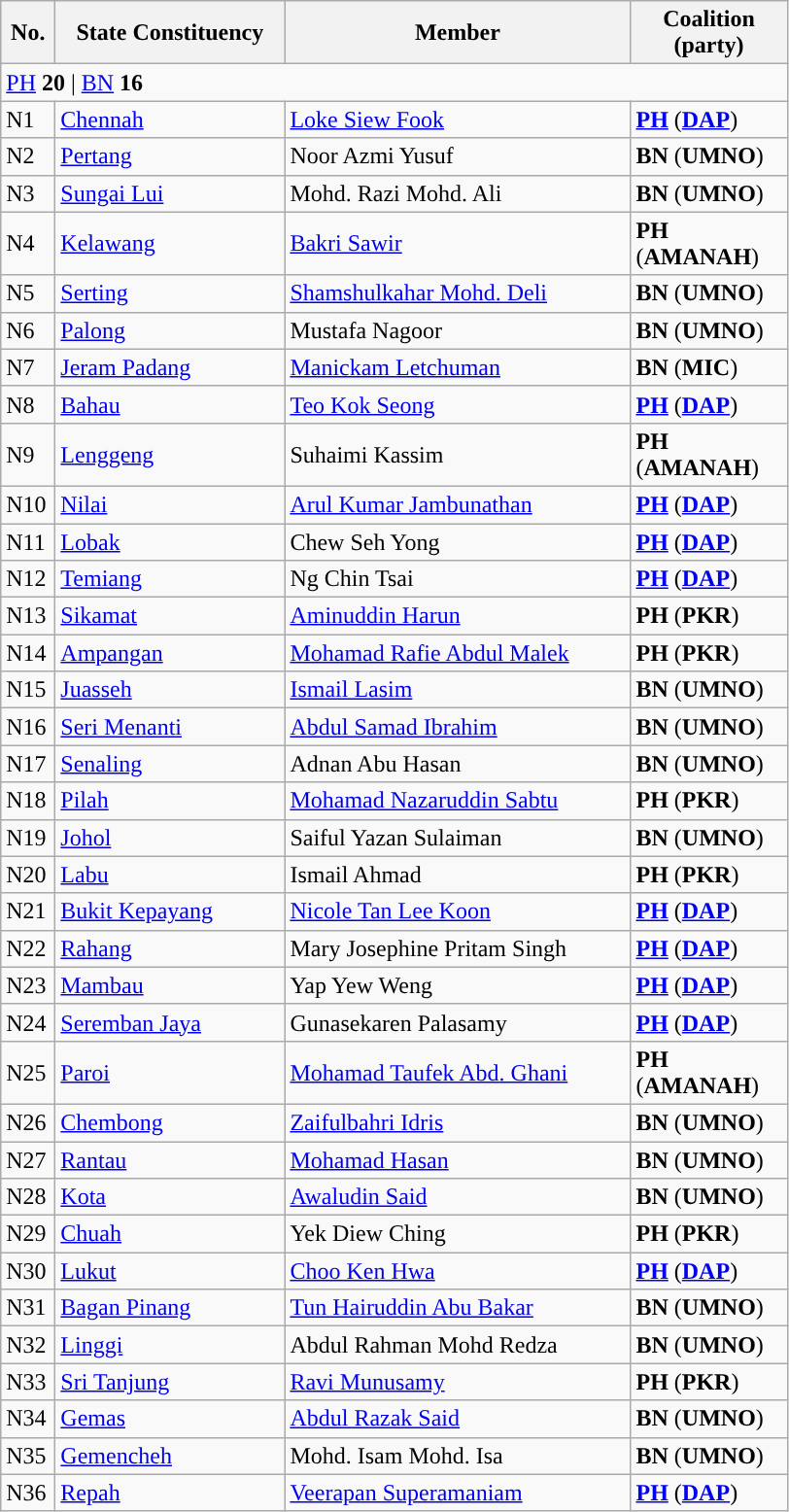<table class="wikitable sortable">
<tr>
<th style="width:30px;">No.</th>
<th style="width:150px;">State Constituency</th>
<th style="width:230px;">Member</th>
<th style="width:100px;">Coalition (party)</th>
</tr>
<tr>
<td colspan="8"><a href='#'>PH</a> <strong>20</strong> | <a href='#'>BN</a> <strong>16</strong></td>
</tr>
<tr>
<td>N1</td>
<td><a href='#'>Chennah</a></td>
<td><a href='#'>Loke Siew Fook</a></td>
<td style="background:"><strong><a href='#'>PH</a></strong> (<strong><a href='#'>DAP</a></strong>)</td>
</tr>
<tr>
<td>N2</td>
<td><a href='#'>Pertang</a></td>
<td>Noor Azmi Yusuf</td>
<td style="background:"><strong>BN</strong> (<strong>UMNO</strong>)</td>
</tr>
<tr>
<td>N3</td>
<td><a href='#'>Sungai Lui</a></td>
<td>Mohd. Razi Mohd. Ali</td>
<td style="background:"><strong>BN</strong> (<strong>UMNO</strong>)</td>
</tr>
<tr>
<td>N4</td>
<td><a href='#'>Kelawang</a></td>
<td><a href='#'>Bakri Sawir</a></td>
<td style="background:"><strong>PH</strong> (<strong>AMANAH</strong>)</td>
</tr>
<tr>
<td>N5</td>
<td><a href='#'>Serting</a></td>
<td><a href='#'>Shamshulkahar Mohd. Deli</a></td>
<td style="background:"><strong>BN</strong> (<strong>UMNO</strong>)</td>
</tr>
<tr>
<td>N6</td>
<td><a href='#'>Palong</a></td>
<td>Mustafa Nagoor</td>
<td style="background:"><strong>BN</strong> (<strong>UMNO</strong>)</td>
</tr>
<tr>
<td>N7</td>
<td><a href='#'>Jeram Padang</a></td>
<td><a href='#'>Manickam Letchuman</a></td>
<td style="background:"><strong>BN</strong> (<strong>MIC</strong>)</td>
</tr>
<tr>
<td>N8</td>
<td><a href='#'>Bahau</a></td>
<td><a href='#'>Teo Kok Seong</a></td>
<td style="background:"><strong><a href='#'>PH</a></strong> (<strong><a href='#'>DAP</a></strong>)</td>
</tr>
<tr>
<td>N9</td>
<td><a href='#'>Lenggeng</a></td>
<td>Suhaimi Kassim</td>
<td style="background:"><strong>PH</strong> (<strong>AMANAH</strong>)</td>
</tr>
<tr>
<td>N10</td>
<td><a href='#'>Nilai</a></td>
<td><a href='#'>Arul Kumar Jambunathan</a></td>
<td style="background:"><strong><a href='#'>PH</a></strong> (<strong><a href='#'>DAP</a></strong>)</td>
</tr>
<tr>
<td>N11</td>
<td><a href='#'>Lobak</a></td>
<td>Chew Seh Yong</td>
<td style="background:"><strong><a href='#'>PH</a></strong> (<strong><a href='#'>DAP</a></strong>)</td>
</tr>
<tr>
<td>N12</td>
<td><a href='#'>Temiang</a></td>
<td>Ng Chin Tsai</td>
<td style="background:"><strong><a href='#'>PH</a></strong> (<strong><a href='#'>DAP</a></strong>)</td>
</tr>
<tr>
<td>N13</td>
<td><a href='#'>Sikamat</a></td>
<td><a href='#'>Aminuddin Harun</a></td>
<td style="background:"><strong>PH</strong> (<strong>PKR</strong>)</td>
</tr>
<tr>
<td>N14</td>
<td><a href='#'>Ampangan</a></td>
<td><a href='#'>Mohamad Rafie Abdul Malek</a></td>
<td style="background:"><strong>PH</strong> (<strong>PKR</strong>)</td>
</tr>
<tr ->
<td>N15</td>
<td><a href='#'>Juasseh</a></td>
<td><a href='#'>Ismail Lasim</a></td>
<td style="background:"><strong>BN</strong> (<strong>UMNO</strong>)</td>
</tr>
<tr>
<td>N16</td>
<td><a href='#'>Seri Menanti</a></td>
<td><a href='#'>Abdul Samad Ibrahim</a></td>
<td style="background:"><strong>BN</strong> (<strong>UMNO</strong>)</td>
</tr>
<tr>
<td>N17</td>
<td><a href='#'>Senaling</a></td>
<td>Adnan Abu Hasan</td>
<td style="background:"><strong>BN</strong> (<strong>UMNO</strong>)</td>
</tr>
<tr>
<td>N18</td>
<td><a href='#'>Pilah</a></td>
<td><a href='#'>Mohamad Nazaruddin Sabtu</a></td>
<td style="background:"><strong>PH</strong> (<strong>PKR</strong>)</td>
</tr>
<tr>
<td>N19</td>
<td><a href='#'>Johol</a></td>
<td>Saiful Yazan Sulaiman</td>
<td style="background:"><strong>BN</strong> (<strong>UMNO</strong>)</td>
</tr>
<tr>
<td>N20</td>
<td><a href='#'>Labu</a></td>
<td>Ismail Ahmad</td>
<td style="background:"><strong>PH</strong> (<strong>PKR</strong>)</td>
</tr>
<tr>
<td>N21</td>
<td><a href='#'>Bukit Kepayang</a></td>
<td><a href='#'>Nicole Tan Lee Koon</a></td>
<td style="background:"><strong><a href='#'>PH</a></strong> (<strong><a href='#'>DAP</a></strong>)</td>
</tr>
<tr>
<td>N22</td>
<td><a href='#'>Rahang</a></td>
<td>Mary Josephine Pritam Singh</td>
<td style="background:"><strong><a href='#'>PH</a></strong> (<strong><a href='#'>DAP</a></strong>)</td>
</tr>
<tr>
<td>N23</td>
<td><a href='#'>Mambau</a></td>
<td>Yap Yew Weng</td>
<td style="background:"><strong><a href='#'>PH</a></strong> (<strong><a href='#'>DAP</a></strong>)</td>
</tr>
<tr>
<td>N24</td>
<td><a href='#'>Seremban Jaya</a></td>
<td>Gunasekaren Palasamy</td>
<td style="background:"><strong><a href='#'>PH</a></strong> (<strong><a href='#'>DAP</a></strong>)</td>
</tr>
<tr>
<td>N25</td>
<td><a href='#'>Paroi</a></td>
<td><a href='#'>Mohamad Taufek Abd. Ghani</a></td>
<td style="background:"><strong>PH</strong> (<strong>AMANAH</strong>)</td>
</tr>
<tr>
<td>N26</td>
<td><a href='#'>Chembong</a></td>
<td><a href='#'>Zaifulbahri Idris</a></td>
<td style="background:"><strong>BN</strong> (<strong>UMNO</strong>)</td>
</tr>
<tr>
<td>N27</td>
<td><a href='#'>Rantau</a></td>
<td><a href='#'>Mohamad Hasan</a></td>
<td style="background:"><strong>BN</strong> (<strong>UMNO</strong>)</td>
</tr>
<tr>
<td>N28</td>
<td><a href='#'>Kota</a></td>
<td><a href='#'>Awaludin Said</a></td>
<td style="background:"><strong>BN</strong> (<strong>UMNO</strong>)</td>
</tr>
<tr>
<td>N29</td>
<td><a href='#'>Chuah</a></td>
<td>Yek Diew Ching</td>
<td style="background:"><strong>PH</strong> (<strong>PKR</strong>)</td>
</tr>
<tr>
<td>N30</td>
<td><a href='#'>Lukut</a></td>
<td><a href='#'>Choo Ken Hwa</a></td>
<td style="background:"><strong><a href='#'>PH</a></strong> (<strong><a href='#'>DAP</a></strong>)</td>
</tr>
<tr>
<td>N31</td>
<td><a href='#'>Bagan Pinang</a></td>
<td><a href='#'>Tun Hairuddin Abu Bakar</a></td>
<td style="background:"><strong>BN</strong> (<strong>UMNO</strong>)</td>
</tr>
<tr>
<td>N32</td>
<td><a href='#'>Linggi</a></td>
<td>Abdul Rahman Mohd Redza</td>
<td style="background:"><strong>BN</strong> (<strong>UMNO</strong>)</td>
</tr>
<tr>
<td>N33</td>
<td><a href='#'>Sri Tanjung</a></td>
<td><a href='#'>Ravi Munusamy</a></td>
<td style="background:"><strong>PH</strong> (<strong>PKR</strong>)</td>
</tr>
<tr>
<td>N34</td>
<td><a href='#'>Gemas</a></td>
<td><a href='#'>Abdul Razak Said</a></td>
<td style="background:"><strong>BN</strong> (<strong>UMNO</strong>)</td>
</tr>
<tr>
<td>N35</td>
<td><a href='#'>Gemencheh</a></td>
<td>Mohd. Isam Mohd. Isa</td>
<td style="background:"><strong>BN</strong> (<strong>UMNO</strong>)</td>
</tr>
<tr>
<td>N36</td>
<td><a href='#'>Repah</a></td>
<td><a href='#'>Veerapan Superamaniam</a></td>
<td style="background:"><strong><a href='#'>PH</a></strong> (<strong><a href='#'>DAP</a></strong>)</td>
</tr>
</table>
